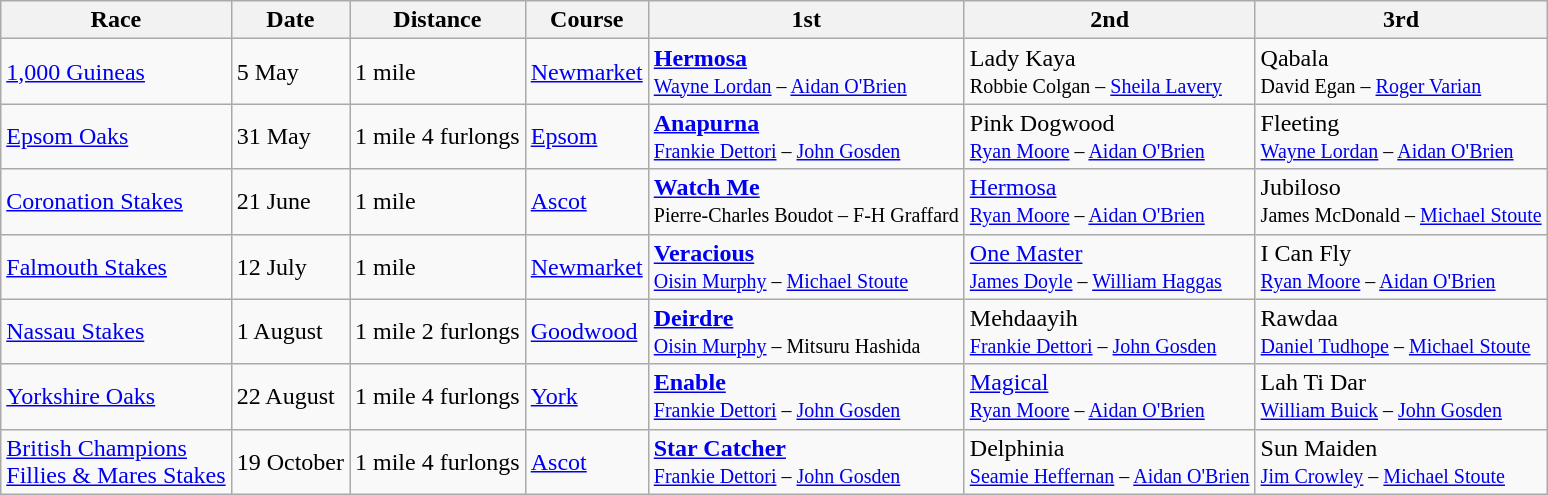<table class="wikitable sortable">
<tr>
<th>Race</th>
<th>Date</th>
<th>Distance</th>
<th>Course</th>
<th>1st</th>
<th>2nd</th>
<th>3rd</th>
</tr>
<tr>
<td><a href='#'>1,000 Guineas</a></td>
<td>5 May</td>
<td>1 mile</td>
<td><a href='#'>Newmarket</a></td>
<td><strong><a href='#'>Hermosa</a></strong><br><small><a href='#'>Wayne Lordan</a> – <a href='#'>Aidan O'Brien</a></small></td>
<td>Lady Kaya<br><small>Robbie Colgan – <a href='#'>Sheila Lavery</a></small></td>
<td>Qabala<br><small>David Egan – <a href='#'>Roger Varian</a></small></td>
</tr>
<tr>
<td><a href='#'>Epsom Oaks</a></td>
<td>31 May</td>
<td>1 mile 4 furlongs</td>
<td><a href='#'>Epsom</a></td>
<td><strong><a href='#'>Anapurna</a></strong><br><small><a href='#'>Frankie Dettori</a> – <a href='#'>John Gosden</a></small></td>
<td>Pink Dogwood<br><small><a href='#'>Ryan Moore</a> – <a href='#'>Aidan O'Brien</a></small></td>
<td>Fleeting<br><small><a href='#'>Wayne Lordan</a> – <a href='#'>Aidan O'Brien</a></small></td>
</tr>
<tr>
<td><a href='#'>Coronation Stakes</a></td>
<td>21 June</td>
<td>1 mile</td>
<td><a href='#'>Ascot</a></td>
<td><strong><a href='#'>Watch Me</a></strong><br><small>Pierre-Charles Boudot – F-H Graffard</small></td>
<td><a href='#'>Hermosa</a><br><small><a href='#'>Ryan Moore</a> – <a href='#'>Aidan O'Brien</a></small></td>
<td>Jubiloso<br><small>James McDonald – <a href='#'>Michael Stoute</a></small></td>
</tr>
<tr>
<td><a href='#'>Falmouth Stakes</a></td>
<td>12 July</td>
<td>1 mile</td>
<td><a href='#'>Newmarket</a></td>
<td><strong><a href='#'>Veracious</a></strong><br><small><a href='#'>Oisin Murphy</a> – <a href='#'>Michael Stoute</a></small></td>
<td><a href='#'>One Master</a><br><small><a href='#'>James Doyle</a> – <a href='#'>William Haggas</a></small></td>
<td>I Can Fly<br><small><a href='#'>Ryan Moore</a> – <a href='#'>Aidan O'Brien</a></small></td>
</tr>
<tr>
<td><a href='#'>Nassau Stakes</a></td>
<td>1 August</td>
<td>1 mile 2 furlongs</td>
<td><a href='#'>Goodwood</a></td>
<td><strong><a href='#'>Deirdre</a></strong><br><small><a href='#'>Oisin Murphy</a> – Mitsuru Hashida</small></td>
<td>Mehdaayih<br><small><a href='#'>Frankie Dettori</a> – <a href='#'>John Gosden</a></small></td>
<td>Rawdaa<br><small><a href='#'>Daniel Tudhope</a> – <a href='#'>Michael Stoute</a></small></td>
</tr>
<tr>
<td><a href='#'>Yorkshire Oaks</a></td>
<td>22 August</td>
<td>1 mile 4 furlongs</td>
<td><a href='#'>York</a></td>
<td><strong><a href='#'>Enable</a></strong><br><small><a href='#'>Frankie Dettori</a> – <a href='#'>John Gosden</a></small></td>
<td><a href='#'>Magical</a><br><small><a href='#'>Ryan Moore</a> – <a href='#'>Aidan O'Brien</a></small></td>
<td>Lah Ti Dar<br><small><a href='#'>William Buick</a> – <a href='#'>John Gosden</a></small></td>
</tr>
<tr>
<td><a href='#'>British Champions<br>Fillies & Mares Stakes</a></td>
<td>19 October</td>
<td>1 mile 4 furlongs</td>
<td><a href='#'>Ascot</a></td>
<td><strong><a href='#'>Star Catcher</a></strong><br><small><a href='#'>Frankie Dettori</a> – <a href='#'>John Gosden</a></small></td>
<td>Delphinia<br><small><a href='#'>Seamie Heffernan</a> – <a href='#'>Aidan O'Brien</a></small></td>
<td>Sun Maiden<br><small><a href='#'>Jim Crowley</a> – <a href='#'>Michael Stoute</a></small></td>
</tr>
</table>
